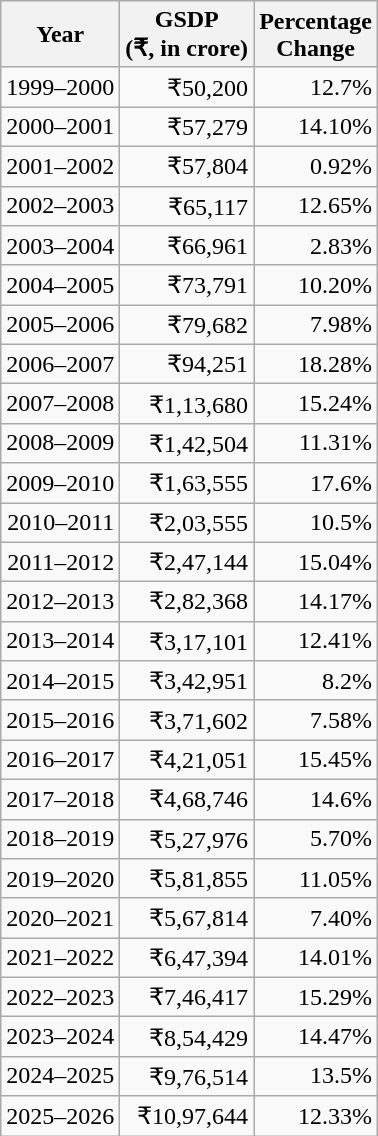<table class="wikitable sortable mw-collapsible" style="text-align:right;">
<tr>
<th>Year</th>
<th>GSDP<br>(₹, in crore)</th>
<th>Percentage<br> Change</th>
</tr>
<tr>
<td>1999–2000</td>
<td>₹50,200</td>
<td>12.7%</td>
</tr>
<tr>
<td>2000–2001</td>
<td>₹57,279</td>
<td>14.10%</td>
</tr>
<tr>
<td>2001–2002</td>
<td>₹57,804</td>
<td>0.92%</td>
</tr>
<tr>
<td>2002–2003</td>
<td>₹65,117</td>
<td>12.65%</td>
</tr>
<tr>
<td>2003–2004</td>
<td>₹66,961</td>
<td>2.83%</td>
</tr>
<tr>
<td>2004–2005</td>
<td>₹73,791</td>
<td>10.20%</td>
</tr>
<tr>
<td>2005–2006</td>
<td>₹79,682</td>
<td>7.98%</td>
</tr>
<tr>
<td>2006–2007</td>
<td>₹94,251</td>
<td>18.28%</td>
</tr>
<tr>
<td>2007–2008</td>
<td>₹1,13,680</td>
<td>15.24%</td>
</tr>
<tr>
<td>2008–2009</td>
<td>₹1,42,504</td>
<td>11.31%</td>
</tr>
<tr>
<td>2009–2010</td>
<td>₹1,63,555</td>
<td>17.6%</td>
</tr>
<tr>
<td>2010–2011</td>
<td>₹2,03,555</td>
<td>10.5%</td>
</tr>
<tr +30%>
<td>2011–2012</td>
<td>₹2,47,144</td>
<td>15.04%</td>
</tr>
<tr>
<td>2012–2013</td>
<td>₹2,82,368</td>
<td>14.17%</td>
</tr>
<tr>
<td>2013–2014</td>
<td>₹3,17,101</td>
<td>12.41%</td>
</tr>
<tr>
<td>2014–2015</td>
<td>₹3,42,951</td>
<td>8.2%</td>
</tr>
<tr>
<td>2015–2016</td>
<td>₹3,71,602</td>
<td>7.58%</td>
</tr>
<tr>
<td>2016–2017</td>
<td>₹4,21,051</td>
<td>15.45%</td>
</tr>
<tr>
<td>2017–2018</td>
<td>₹4,68,746</td>
<td>14.6%</td>
</tr>
<tr>
<td>2018–2019</td>
<td>₹5,27,976</td>
<td>5.70%</td>
</tr>
<tr>
<td>2019–2020</td>
<td>₹5,81,855</td>
<td>11.05%</td>
</tr>
<tr>
<td>2020–2021</td>
<td>₹5,67,814</td>
<td>7.40%</td>
</tr>
<tr>
<td>2021–2022</td>
<td>₹6,47,394</td>
<td>14.01%</td>
</tr>
<tr>
<td>2022–2023</td>
<td>₹7,46,417</td>
<td>15.29%</td>
</tr>
<tr>
<td>2023–2024</td>
<td>₹8,54,429</td>
<td>14.47%</td>
</tr>
<tr>
<td>2024–2025</td>
<td>₹9,76,514</td>
<td>13.5%</td>
</tr>
<tr>
<td>2025–2026</td>
<td>₹10,97,644</td>
<td>12.33%</td>
</tr>
</table>
